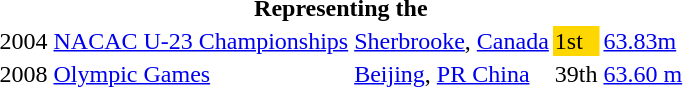<table>
<tr>
<th colspan="5">Representing the </th>
</tr>
<tr>
<td>2004</td>
<td><a href='#'>NACAC U-23 Championships</a></td>
<td><a href='#'>Sherbrooke</a>, <a href='#'>Canada</a></td>
<td bgcolor=gold>1st</td>
<td><a href='#'>63.83m</a></td>
</tr>
<tr>
<td>2008</td>
<td><a href='#'>Olympic Games</a></td>
<td><a href='#'>Beijing</a>, <a href='#'>PR China</a></td>
<td>39th</td>
<td><a href='#'>63.60 m</a></td>
</tr>
</table>
